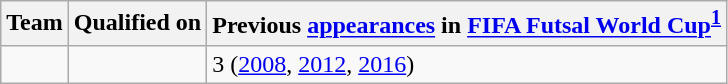<table class="wikitable sortable">
<tr>
<th>Team</th>
<th>Qualified on</th>
<th data-sort-type="number">Previous <a href='#'>appearances</a> in <a href='#'>FIFA Futsal World Cup</a><sup><strong><a href='#'>1</a></strong></sup></th>
</tr>
<tr>
<td></td>
<td></td>
<td>3 (<a href='#'>2008</a>, <a href='#'>2012</a>, <a href='#'>2016</a>)</td>
</tr>
</table>
